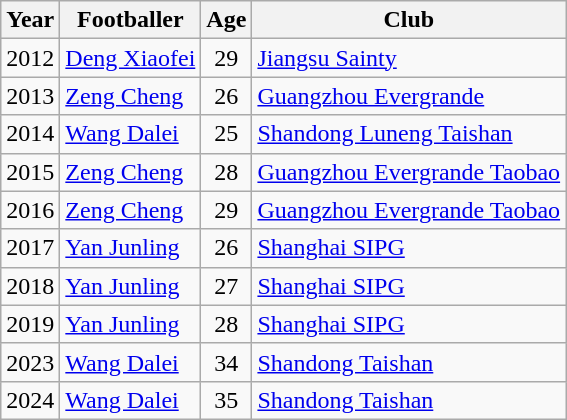<table class="wikitable">
<tr>
<th>Year</th>
<th>Footballer</th>
<th>Age</th>
<th>Club</th>
</tr>
<tr>
<td>2012</td>
<td> <a href='#'>Deng Xiaofei</a></td>
<td align=center>29</td>
<td><a href='#'>Jiangsu Sainty</a></td>
</tr>
<tr>
<td>2013</td>
<td> <a href='#'>Zeng Cheng</a></td>
<td align=center>26</td>
<td><a href='#'>Guangzhou Evergrande</a></td>
</tr>
<tr>
<td>2014</td>
<td> <a href='#'>Wang Dalei</a></td>
<td align=center>25</td>
<td><a href='#'>Shandong Luneng Taishan</a></td>
</tr>
<tr>
<td>2015</td>
<td> <a href='#'>Zeng Cheng</a></td>
<td align=center>28</td>
<td><a href='#'>Guangzhou Evergrande Taobao</a></td>
</tr>
<tr>
<td>2016</td>
<td> <a href='#'>Zeng Cheng</a></td>
<td align=center>29</td>
<td><a href='#'>Guangzhou Evergrande Taobao</a></td>
</tr>
<tr>
<td>2017</td>
<td> <a href='#'>Yan Junling</a></td>
<td align=center>26</td>
<td><a href='#'>Shanghai SIPG</a></td>
</tr>
<tr>
<td>2018</td>
<td> <a href='#'>Yan Junling</a></td>
<td align=center>27</td>
<td><a href='#'>Shanghai SIPG</a></td>
</tr>
<tr>
<td>2019</td>
<td> <a href='#'>Yan Junling</a></td>
<td align=center>28</td>
<td><a href='#'>Shanghai SIPG</a></td>
</tr>
<tr>
<td>2023</td>
<td> <a href='#'>Wang Dalei</a></td>
<td align=center>34</td>
<td><a href='#'>Shandong Taishan</a></td>
</tr>
<tr>
<td>2024</td>
<td> <a href='#'>Wang Dalei</a></td>
<td align=center>35</td>
<td><a href='#'>Shandong Taishan</a></td>
</tr>
</table>
